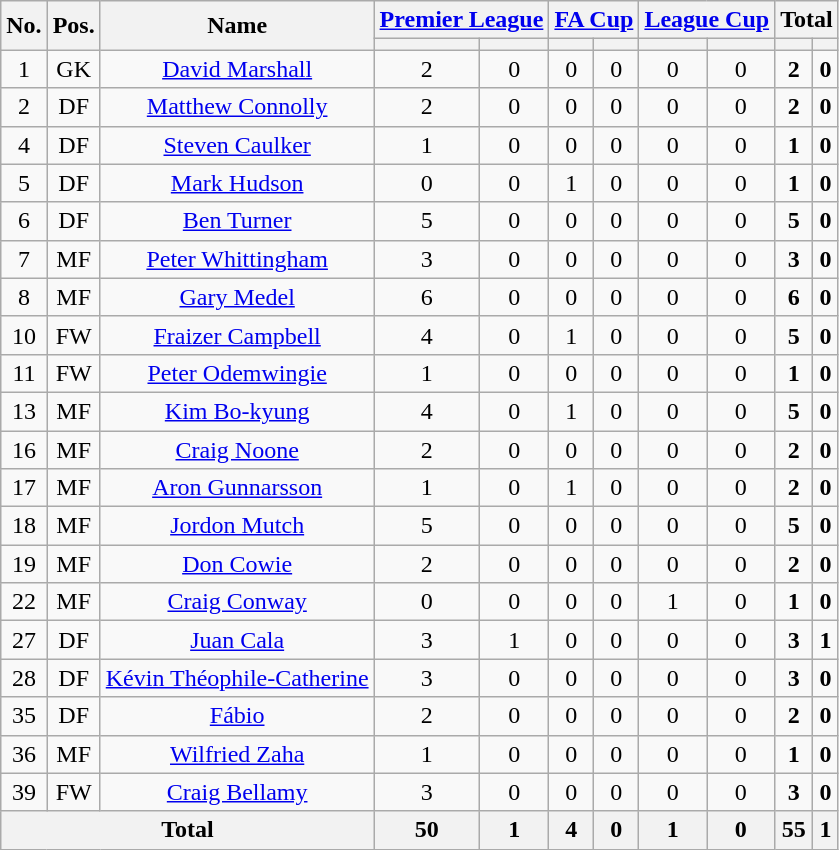<table class="wikitable sortable" style="text-align: center;">
<tr>
<th rowspan="2">No.</th>
<th rowspan="2">Pos.</th>
<th rowspan="2">Name</th>
<th colspan="2"><a href='#'>Premier League</a></th>
<th colspan="2"><a href='#'>FA Cup</a></th>
<th colspan="2"><a href='#'>League Cup</a></th>
<th colspan="2">Total</th>
</tr>
<tr>
<th></th>
<th></th>
<th></th>
<th></th>
<th></th>
<th></th>
<th></th>
<th></th>
</tr>
<tr>
<td>1</td>
<td>GK</td>
<td><a href='#'>David Marshall</a></td>
<td>2</td>
<td>0</td>
<td>0</td>
<td>0</td>
<td>0</td>
<td>0</td>
<td><strong>2</strong></td>
<td><strong>0</strong></td>
</tr>
<tr>
<td>2</td>
<td>DF</td>
<td><a href='#'>Matthew Connolly</a></td>
<td>2</td>
<td>0</td>
<td>0</td>
<td>0</td>
<td>0</td>
<td>0</td>
<td><strong>2</strong></td>
<td><strong>0</strong></td>
</tr>
<tr>
<td>4</td>
<td>DF</td>
<td><a href='#'>Steven Caulker</a></td>
<td>1</td>
<td>0</td>
<td>0</td>
<td>0</td>
<td>0</td>
<td>0</td>
<td><strong>1</strong></td>
<td><strong>0</strong></td>
</tr>
<tr>
<td>5</td>
<td>DF</td>
<td><a href='#'>Mark Hudson</a></td>
<td>0</td>
<td>0</td>
<td>1</td>
<td>0</td>
<td>0</td>
<td>0</td>
<td><strong>1</strong></td>
<td><strong>0</strong></td>
</tr>
<tr>
<td>6</td>
<td>DF</td>
<td><a href='#'>Ben Turner</a></td>
<td>5</td>
<td>0</td>
<td>0</td>
<td>0</td>
<td>0</td>
<td>0</td>
<td><strong>5</strong></td>
<td><strong>0</strong></td>
</tr>
<tr>
<td>7</td>
<td>MF</td>
<td><a href='#'>Peter Whittingham</a></td>
<td>3</td>
<td>0</td>
<td>0</td>
<td>0</td>
<td>0</td>
<td>0</td>
<td><strong>3</strong></td>
<td><strong>0</strong></td>
</tr>
<tr>
<td>8</td>
<td>MF</td>
<td><a href='#'>Gary Medel</a></td>
<td>6</td>
<td>0</td>
<td>0</td>
<td>0</td>
<td>0</td>
<td>0</td>
<td><strong>6</strong></td>
<td><strong>0</strong></td>
</tr>
<tr>
<td>10</td>
<td>FW</td>
<td><a href='#'>Fraizer Campbell</a></td>
<td>4</td>
<td>0</td>
<td>1</td>
<td>0</td>
<td>0</td>
<td>0</td>
<td><strong>5</strong></td>
<td><strong>0</strong></td>
</tr>
<tr>
<td>11</td>
<td>FW</td>
<td><a href='#'>Peter Odemwingie</a></td>
<td>1</td>
<td>0</td>
<td>0</td>
<td>0</td>
<td>0</td>
<td>0</td>
<td><strong>1</strong></td>
<td><strong>0</strong></td>
</tr>
<tr>
<td>13</td>
<td>MF</td>
<td><a href='#'>Kim Bo-kyung</a></td>
<td>4</td>
<td>0</td>
<td>1</td>
<td>0</td>
<td>0</td>
<td>0</td>
<td><strong>5</strong></td>
<td><strong>0</strong></td>
</tr>
<tr>
<td>16</td>
<td>MF</td>
<td><a href='#'>Craig Noone</a></td>
<td>2</td>
<td>0</td>
<td>0</td>
<td>0</td>
<td>0</td>
<td>0</td>
<td><strong>2</strong></td>
<td><strong>0</strong></td>
</tr>
<tr>
<td>17</td>
<td>MF</td>
<td><a href='#'>Aron Gunnarsson</a></td>
<td>1</td>
<td>0</td>
<td>1</td>
<td>0</td>
<td>0</td>
<td>0</td>
<td><strong>2</strong></td>
<td><strong>0</strong></td>
</tr>
<tr>
<td>18</td>
<td>MF</td>
<td><a href='#'>Jordon Mutch</a></td>
<td>5</td>
<td>0</td>
<td>0</td>
<td>0</td>
<td>0</td>
<td>0</td>
<td><strong>5</strong></td>
<td><strong>0</strong></td>
</tr>
<tr>
<td>19</td>
<td>MF</td>
<td><a href='#'>Don Cowie</a></td>
<td>2</td>
<td>0</td>
<td>0</td>
<td>0</td>
<td>0</td>
<td>0</td>
<td><strong>2</strong></td>
<td><strong>0</strong></td>
</tr>
<tr>
<td>22</td>
<td>MF</td>
<td><a href='#'>Craig Conway</a></td>
<td>0</td>
<td>0</td>
<td>0</td>
<td>0</td>
<td>1</td>
<td>0</td>
<td><strong>1</strong></td>
<td><strong>0</strong></td>
</tr>
<tr>
<td>27</td>
<td>DF</td>
<td><a href='#'>Juan Cala</a></td>
<td>3</td>
<td>1</td>
<td>0</td>
<td>0</td>
<td>0</td>
<td>0</td>
<td><strong>3</strong></td>
<td><strong>1</strong></td>
</tr>
<tr>
<td>28</td>
<td>DF</td>
<td><a href='#'>Kévin Théophile-Catherine</a></td>
<td>3</td>
<td>0</td>
<td>0</td>
<td>0</td>
<td>0</td>
<td>0</td>
<td><strong>3</strong></td>
<td><strong>0</strong></td>
</tr>
<tr>
<td>35</td>
<td>DF</td>
<td><a href='#'>Fábio</a></td>
<td>2</td>
<td>0</td>
<td>0</td>
<td>0</td>
<td>0</td>
<td>0</td>
<td><strong>2</strong></td>
<td><strong>0</strong></td>
</tr>
<tr>
<td>36</td>
<td>MF</td>
<td><a href='#'>Wilfried Zaha</a></td>
<td>1</td>
<td>0</td>
<td>0</td>
<td>0</td>
<td>0</td>
<td>0</td>
<td><strong>1</strong></td>
<td><strong>0</strong></td>
</tr>
<tr>
<td>39</td>
<td>FW</td>
<td><a href='#'>Craig Bellamy</a></td>
<td>3</td>
<td>0</td>
<td>0</td>
<td>0</td>
<td>0</td>
<td>0</td>
<td><strong>3</strong></td>
<td><strong>0</strong></td>
</tr>
<tr>
<th colspan=3>Total</th>
<th>50</th>
<th>1</th>
<th>4</th>
<th>0</th>
<th>1</th>
<th>0</th>
<th>55</th>
<th>1</th>
</tr>
</table>
